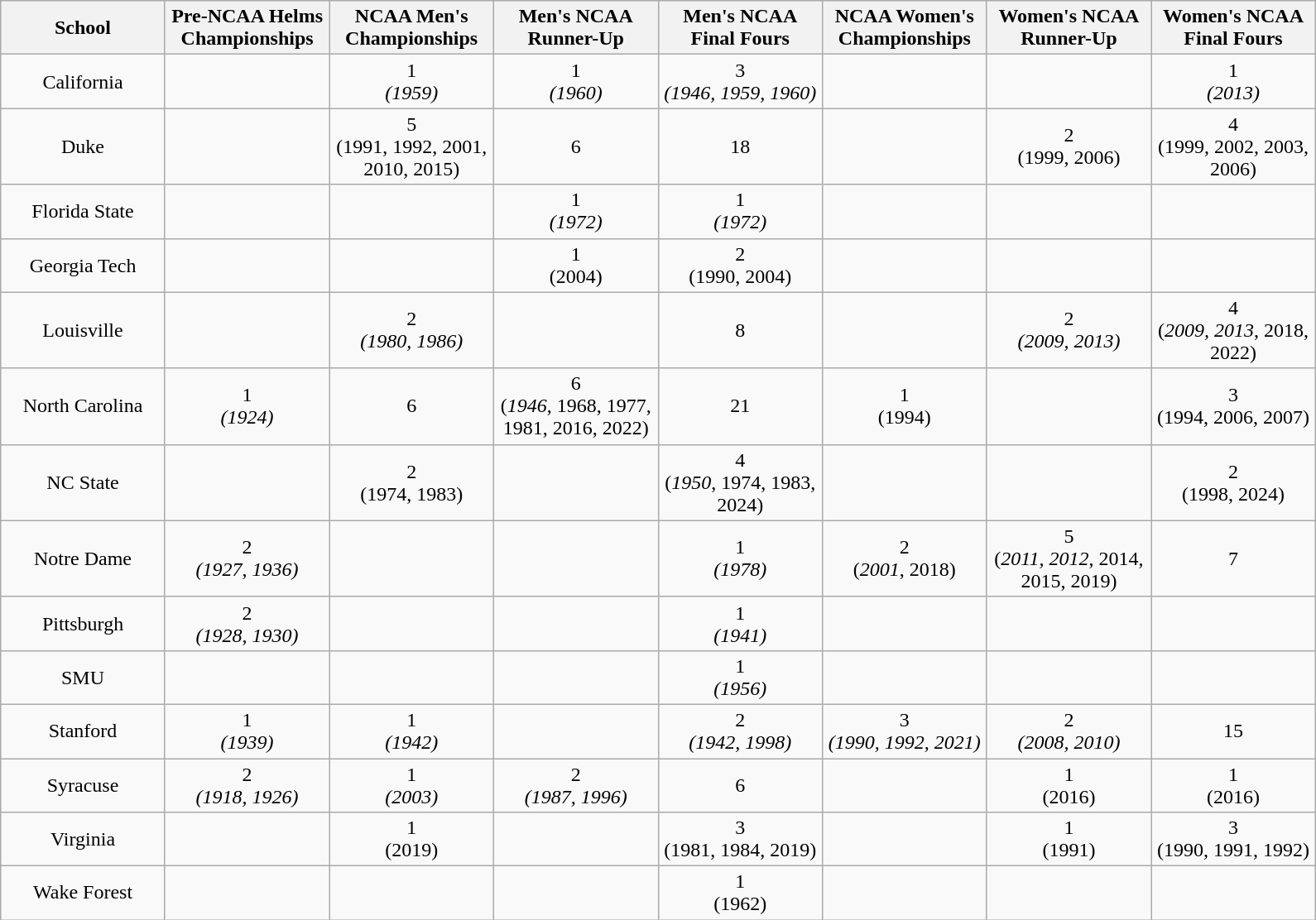<table class="wikitable sortable" style="text-align: center;">
<tr>
<th style="width:125px;">School</th>
<th style="width:125px;"><span>Pre-NCAA Helms Championships</span></th>
<th style="width:125px;">NCAA Men's Championships</th>
<th style="width:125px;"><span>Men's NCAA<br>Runner-Up</span></th>
<th style="width:125px;"><span>Men's NCAA Final Fours</span></th>
<th style="width:125px;">NCAA Women's Championships</th>
<th style="width:125px;"><span>Women's NCAA<br>Runner-Up</span></th>
<th style="width:125px;"><span>Women's NCAA Final Fours</span></th>
</tr>
<tr>
<td>California</td>
<td></td>
<td>1<br><em>(1959)</em></td>
<td>1<br><em>(1960)</em></td>
<td>3<br><em>(1946, 1959, 1960)</em></td>
<td></td>
<td></td>
<td>1<br><em>(2013)</em></td>
</tr>
<tr>
<td>Duke</td>
<td></td>
<td>5<br>(1991, 1992, 2001, 2010, 2015)</td>
<td>6<br></td>
<td>18<br></td>
<td></td>
<td>2<br>(1999, 2006)</td>
<td>4<br>(1999, 2002, 2003, 2006)</td>
</tr>
<tr>
<td>Florida State</td>
<td></td>
<td></td>
<td>1<br><em>(1972)</em></td>
<td>1<br><em>(1972)</em></td>
<td></td>
<td></td>
<td></td>
</tr>
<tr>
<td>Georgia Tech</td>
<td></td>
<td></td>
<td>1<br>(2004)</td>
<td>2<br>(1990, 2004)</td>
<td></td>
<td></td>
<td></td>
</tr>
<tr>
<td>Louisville</td>
<td></td>
<td>2<br><em>(1980, 1986)</em></td>
<td></td>
<td>8<br></td>
<td></td>
<td>2<br><em>(2009, 2013)</em></td>
<td>4<br>(<em>2009, 2013</em>, 2018, 2022)</td>
</tr>
<tr>
<td>North Carolina</td>
<td>1<br><em>(1924)</em></td>
<td>6<br></td>
<td>6<br>(<em>1946</em>, 1968, 1977, 1981, 2016, 2022)</td>
<td>21<br></td>
<td>1<br>(1994)</td>
<td></td>
<td>3<br>(1994, 2006, 2007)</td>
</tr>
<tr>
<td>NC State</td>
<td></td>
<td>2<br>(1974, 1983)</td>
<td></td>
<td>4<br>(<em>1950</em>, 1974, 1983, 2024)</td>
<td></td>
<td></td>
<td>2<br>(1998, 2024)</td>
</tr>
<tr>
<td>Notre Dame</td>
<td>2<br><em>(1927, 1936)</em></td>
<td></td>
<td></td>
<td>1<br><em>(1978)</em></td>
<td>2<br>(<em>2001</em>, 2018)</td>
<td>5<br>(<em>2011, 2012</em>, 2014, 2015, 2019)</td>
<td>7<br></td>
</tr>
<tr>
<td>Pittsburgh</td>
<td>2<br><em>(1928, 1930)</em></td>
<td></td>
<td></td>
<td>1<br><em>(1941)</em></td>
<td></td>
<td></td>
<td></td>
</tr>
<tr>
<td>SMU</td>
<td></td>
<td></td>
<td></td>
<td>1<br><em>(1956)</em></td>
<td></td>
<td></td>
<td></td>
</tr>
<tr>
<td>Stanford</td>
<td>1<br><em>(1939)</em></td>
<td>1<br><em>(1942)</em></td>
<td></td>
<td>2<br><em>(1942, 1998)</em></td>
<td>3<br><em>(1990, 1992, 2021)</em></td>
<td>2<br><em>(2008, 2010)</em></td>
<td>15<br></td>
</tr>
<tr>
<td>Syracuse</td>
<td>2<br><em>(1918, 1926)</em></td>
<td>1<br><em>(2003)</em></td>
<td>2<br><em>(1987, 1996)</em></td>
<td>6<br></td>
<td></td>
<td>1<br>(2016)</td>
<td>1<br>(2016)</td>
</tr>
<tr>
<td>Virginia</td>
<td></td>
<td>1<br>(2019)</td>
<td></td>
<td>3<br>(1981, 1984, 2019)</td>
<td></td>
<td>1<br>(1991)</td>
<td>3<br>(1990, 1991, 1992)</td>
</tr>
<tr>
<td>Wake Forest</td>
<td></td>
<td></td>
<td></td>
<td>1<br>(1962)</td>
<td></td>
<td></td>
<td></td>
</tr>
</table>
